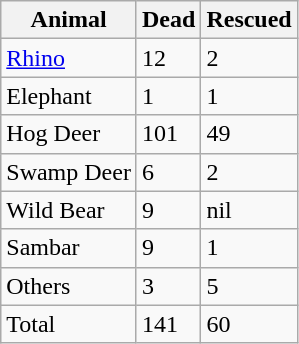<table class="wikitable">
<tr>
<th>Animal</th>
<th>Dead</th>
<th>Rescued</th>
</tr>
<tr>
<td><a href='#'>Rhino</a></td>
<td>12</td>
<td>2</td>
</tr>
<tr>
<td>Elephant</td>
<td>1</td>
<td>1</td>
</tr>
<tr>
<td>Hog Deer</td>
<td>101</td>
<td>49</td>
</tr>
<tr>
<td>Swamp Deer</td>
<td>6</td>
<td>2</td>
</tr>
<tr>
<td>Wild Bear</td>
<td>9</td>
<td>nil</td>
</tr>
<tr>
<td>Sambar</td>
<td>9</td>
<td>1</td>
</tr>
<tr>
<td>Others</td>
<td>3</td>
<td>5</td>
</tr>
<tr>
<td>Total</td>
<td>141</td>
<td>60</td>
</tr>
</table>
